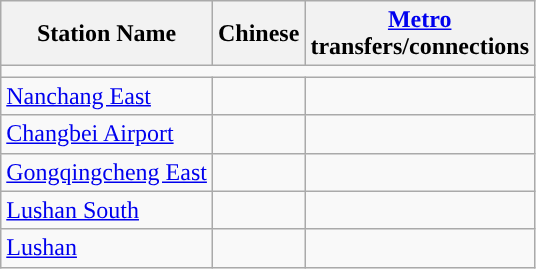<table class="wikitable">
<tr>
<th>Station Name</th>
<th>Chinese<br></th>
<th><a href='#'>Metro</a><br>transfers/connections<br></th>
</tr>
<tr style="background:#">
<td colspan = "11"></td>
</tr>
<tr>
<td><a href='#'>Nanchang East</a></td>
<td></td>
<td></td>
</tr>
<tr>
<td><a href='#'>Changbei Airport</a></td>
<td></td>
<td></td>
</tr>
<tr>
<td><a href='#'>Gongqingcheng East</a></td>
<td></td>
<td></td>
</tr>
<tr>
<td><a href='#'>Lushan South</a></td>
<td></td>
<td></td>
</tr>
<tr>
<td><a href='#'>Lushan</a></td>
<td></td>
<td></td>
</tr>
</table>
